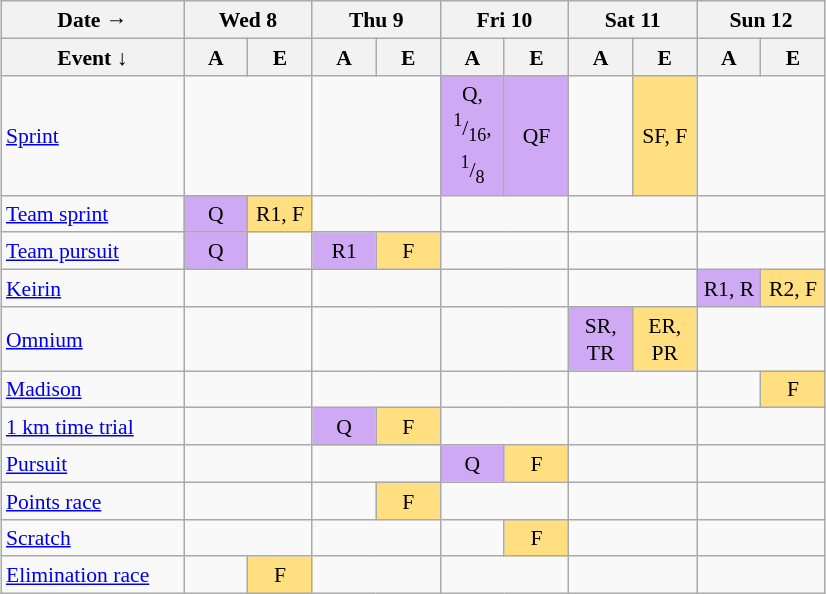<table class="wikitable" style="margin:0.5em auto; font-size:90%; line-height:1.25em;text-align:center;">
<tr>
<th>Date →</th>
<th colspan=2>Wed 8</th>
<th colspan=2>Thu 9</th>
<th colspan=2>Fri 10</th>
<th colspan=2>Sat 11</th>
<th colspan=2>Sun 12</th>
</tr>
<tr>
<th style="width:8em;">Event ↓</th>
<th style="width:2.5em;">A</th>
<th style="width:2.5em;">E</th>
<th style="width:2.5em;">A</th>
<th style="width:2.5em;">E</th>
<th style="width:2.5em;">A</th>
<th style="width:2.5em;">E</th>
<th style="width:2.5em;">A</th>
<th style="width:2.5em;">E</th>
<th style="width:2.5em;">A</th>
<th style="width:2.5em;">E</th>
</tr>
<tr>
<td align=left><a href='#'>Sprint</a></td>
<td colspan=2></td>
<td colspan=2></td>
<td bgcolor=D0A9F5>Q, <sup>1</sup>/<sub>16</sub>, <sup>1</sup>/<sub>8</sub></td>
<td bgcolor=D0A9F5>QF</td>
<td></td>
<td bgcolor=FFDF80>SF, F</td>
<td colspan=2></td>
</tr>
<tr>
<td align=left><a href='#'>Team sprint</a></td>
<td bgcolor=D0A9F5>Q</td>
<td bgcolor=FFDF80>R1, F</td>
<td colspan=2></td>
<td colspan=2></td>
<td colspan=2></td>
<td colspan=2></td>
</tr>
<tr>
<td align=left><a href='#'>Team pursuit</a></td>
<td bgcolor=D0A9F5>Q</td>
<td></td>
<td bgcolor=D0A9F5>R1</td>
<td bgcolor=FFDF80>F</td>
<td colspan=2></td>
<td colspan=2></td>
<td colspan=2></td>
</tr>
<tr>
<td align=left><a href='#'>Keirin</a></td>
<td colspan=2></td>
<td colspan=2></td>
<td colspan=2></td>
<td colspan=2></td>
<td bgcolor=D0A9F5>R1, R</td>
<td bgcolor=FFDF80>R2, F</td>
</tr>
<tr>
<td align=left><a href='#'>Omnium</a></td>
<td colspan=2></td>
<td colspan=2></td>
<td colspan=2></td>
<td bgcolor=D0A9F5>SR, TR</td>
<td bgcolor=FFDF80>ER, PR</td>
<td colspan=2></td>
</tr>
<tr>
<td align=left><a href='#'>Madison</a></td>
<td colspan=2></td>
<td colspan=2></td>
<td colspan=2></td>
<td colspan=2></td>
<td></td>
<td bgcolor=FFDF80>F</td>
</tr>
<tr>
<td align=left><a href='#'>1 km time trial</a></td>
<td colspan=2></td>
<td bgcolor=D0A9F5>Q</td>
<td bgcolor=FFDF80>F</td>
<td colspan=2></td>
<td colspan=2></td>
<td colspan=2></td>
</tr>
<tr>
<td align=left><a href='#'>Pursuit</a></td>
<td colspan=2></td>
<td colspan=2></td>
<td bgcolor=D0A9F5>Q</td>
<td bgcolor=FFDF80>F</td>
<td colspan=2></td>
<td colspan=2></td>
</tr>
<tr>
<td align=left><a href='#'>Points race</a></td>
<td colspan=2></td>
<td></td>
<td bgcolor=#FFDF80>F</td>
<td colspan=2></td>
<td colspan=2></td>
<td colspan=2></td>
</tr>
<tr>
<td align=left><a href='#'>Scratch</a></td>
<td colspan=2></td>
<td colspan=2></td>
<td></td>
<td bgcolor=FFDF80>F</td>
<td colspan=2></td>
<td colspan=2></td>
</tr>
<tr>
<td align=left><a href='#'>Elimination race</a></td>
<td></td>
<td bgcolor=FFDF80>F</td>
<td colspan=2></td>
<td colspan=2></td>
<td colspan=2></td>
<td colspan=2></td>
</tr>
</table>
